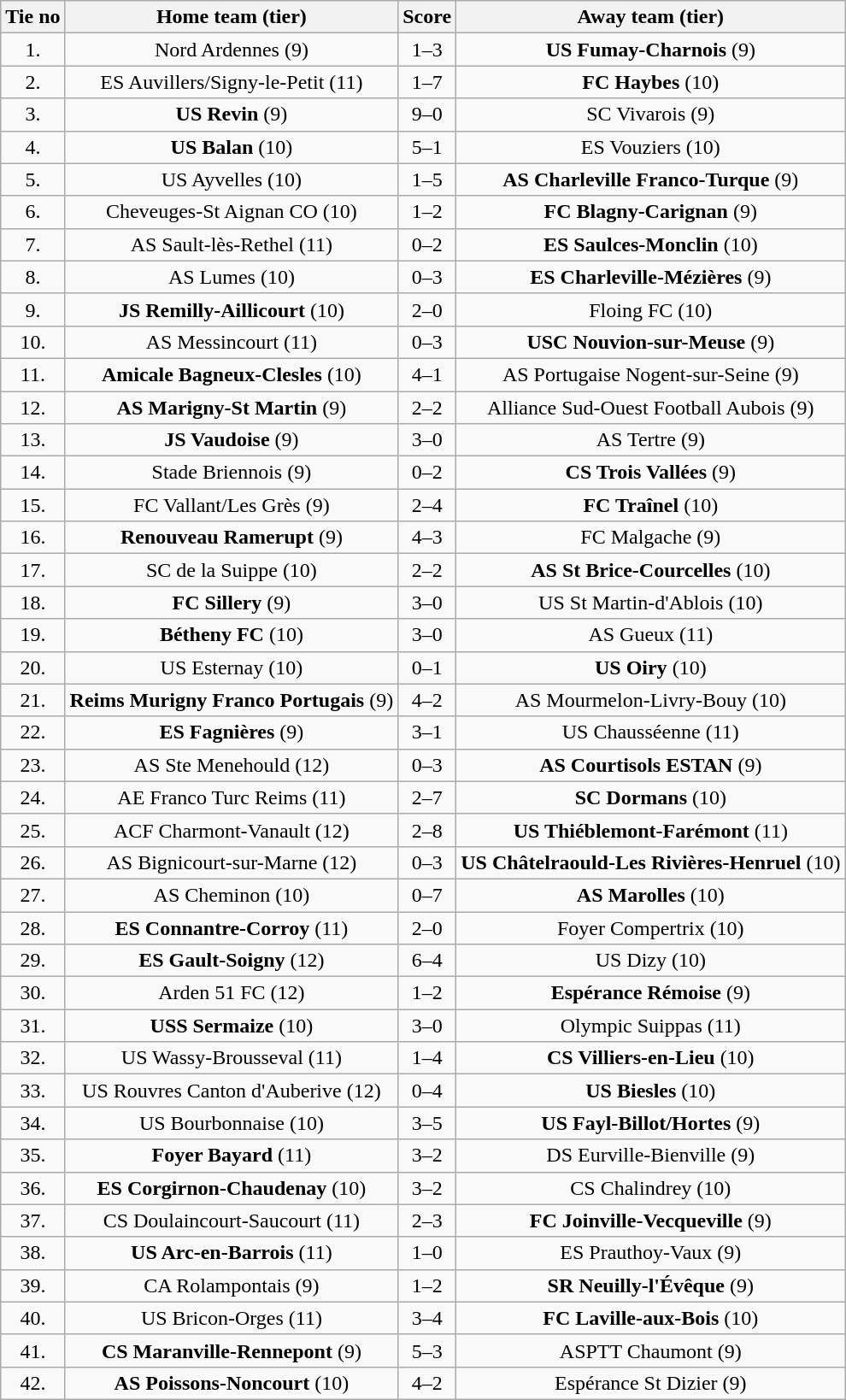<table class="wikitable" style="text-align: center">
<tr>
<th>Tie no</th>
<th>Home team (tier)</th>
<th>Score</th>
<th>Away team (tier)</th>
</tr>
<tr>
<td>1.</td>
<td>Nord Ardennes (9)</td>
<td>1–3 </td>
<td><strong>US Fumay-Charnois</strong> (9)</td>
</tr>
<tr>
<td>2.</td>
<td>ES Auvillers/Signy-le-Petit (11)</td>
<td>1–7</td>
<td><strong>FC Haybes</strong> (10)</td>
</tr>
<tr>
<td>3.</td>
<td><strong>US Revin</strong> (9)</td>
<td>9–0</td>
<td>SC Vivarois (9)</td>
</tr>
<tr>
<td>4.</td>
<td><strong>US Balan</strong> (10)</td>
<td>5–1</td>
<td>ES Vouziers (10)</td>
</tr>
<tr>
<td>5.</td>
<td>US Ayvelles (10)</td>
<td>1–5</td>
<td><strong>AS Charleville Franco-Turque</strong> (9)</td>
</tr>
<tr>
<td>6.</td>
<td>Cheveuges-St Aignan CO (10)</td>
<td>1–2 </td>
<td><strong>FC Blagny-Carignan</strong> (9)</td>
</tr>
<tr>
<td>7.</td>
<td>AS Sault-lès-Rethel (11)</td>
<td>0–2</td>
<td><strong>ES Saulces-Monclin</strong> (10)</td>
</tr>
<tr>
<td>8.</td>
<td>AS Lumes (10)</td>
<td>0–3</td>
<td><strong>ES Charleville-Mézières</strong> (9)</td>
</tr>
<tr>
<td>9.</td>
<td><strong>JS Remilly-Aillicourt</strong> (10)</td>
<td>2–0</td>
<td>Floing FC (10)</td>
</tr>
<tr>
<td>10.</td>
<td>AS Messincourt (11)</td>
<td>0–3</td>
<td><strong>USC Nouvion-sur-Meuse</strong> (9)</td>
</tr>
<tr>
<td>11.</td>
<td><strong>Amicale Bagneux-Clesles</strong> (10)</td>
<td>4–1</td>
<td>AS Portugaise Nogent-sur-Seine (9)</td>
</tr>
<tr>
<td>12.</td>
<td><strong>AS Marigny-St Martin</strong> (9)</td>
<td>2–2 </td>
<td>Alliance Sud-Ouest Football Aubois (9)</td>
</tr>
<tr>
<td>13.</td>
<td><strong>JS Vaudoise</strong> (9)</td>
<td>3–0</td>
<td>AS Tertre (9)</td>
</tr>
<tr>
<td>14.</td>
<td>Stade Briennois (9)</td>
<td>0–2</td>
<td><strong>CS Trois Vallées</strong> (9)</td>
</tr>
<tr>
<td>15.</td>
<td>FC Vallant/Les Grès (9)</td>
<td>2–4</td>
<td><strong>FC Traînel</strong> (10)</td>
</tr>
<tr>
<td>16.</td>
<td><strong>Renouveau Ramerupt</strong> (9)</td>
<td>4–3 </td>
<td>FC Malgache (9)</td>
</tr>
<tr>
<td>17.</td>
<td>SC de la Suippe (10)</td>
<td>2–2 </td>
<td><strong>AS St Brice-Courcelles</strong> (10)</td>
</tr>
<tr>
<td>18.</td>
<td><strong>FC Sillery</strong> (9)</td>
<td>3–0</td>
<td>US St Martin-d'Ablois (10)</td>
</tr>
<tr>
<td>19.</td>
<td><strong>Bétheny FC</strong> (10)</td>
<td>3–0</td>
<td>AS Gueux (11)</td>
</tr>
<tr>
<td>20.</td>
<td>US Esternay (10)</td>
<td>0–1</td>
<td><strong>US Oiry</strong> (10)</td>
</tr>
<tr>
<td>21.</td>
<td><strong>Reims Murigny Franco Portugais</strong> (9)</td>
<td>4–2</td>
<td>AS Mourmelon-Livry-Bouy (10)</td>
</tr>
<tr>
<td>22.</td>
<td><strong>ES Fagnières</strong> (9)</td>
<td>3–1</td>
<td>US Chausséenne (11)</td>
</tr>
<tr>
<td>23.</td>
<td>AS Ste Menehould (12)</td>
<td>0–3</td>
<td><strong>AS Courtisols ESTAN</strong> (9)</td>
</tr>
<tr>
<td>24.</td>
<td>AE Franco Turc Reims (11)</td>
<td>2–7</td>
<td><strong>SC Dormans</strong> (10)</td>
</tr>
<tr>
<td>25.</td>
<td>ACF Charmont-Vanault (12)</td>
<td>2–8</td>
<td><strong>US Thiéblemont-Farémont</strong> (11)</td>
</tr>
<tr>
<td>26.</td>
<td>AS Bignicourt-sur-Marne (12)</td>
<td>0–3</td>
<td><strong>US Châtelraould-Les Rivières-Henruel</strong> (10)</td>
</tr>
<tr>
<td>27.</td>
<td>AS Cheminon (10)</td>
<td>0–7</td>
<td><strong>AS Marolles</strong> (10)</td>
</tr>
<tr>
<td>28.</td>
<td><strong>ES Connantre-Corroy</strong> (11)</td>
<td>2–0</td>
<td>Foyer Compertrix (10)</td>
</tr>
<tr>
<td>29.</td>
<td><strong>ES Gault-Soigny</strong> (12)</td>
<td>6–4 </td>
<td>US Dizy (10)</td>
</tr>
<tr>
<td>30.</td>
<td>Arden 51 FC (12)</td>
<td>1–2</td>
<td><strong>Espérance Rémoise</strong> (9)</td>
</tr>
<tr>
<td>31.</td>
<td><strong>USS Sermaize</strong> (10)</td>
<td>3–0</td>
<td>Olympic Suippas (11)</td>
</tr>
<tr>
<td>32.</td>
<td>US Wassy-Brousseval (11)</td>
<td>1–4</td>
<td><strong>CS Villiers-en-Lieu</strong> (10)</td>
</tr>
<tr>
<td>33.</td>
<td>US Rouvres Canton d'Auberive (12)</td>
<td>0–4</td>
<td><strong>US Biesles</strong> (10)</td>
</tr>
<tr>
<td>34.</td>
<td>US Bourbonnaise (10)</td>
<td>3–5</td>
<td><strong>US Fayl-Billot/Hortes</strong> (9)</td>
</tr>
<tr>
<td>35.</td>
<td><strong>Foyer Bayard</strong> (11)</td>
<td>3–2</td>
<td>DS Eurville-Bienville (9)</td>
</tr>
<tr>
<td>36.</td>
<td><strong>ES Corgirnon-Chaudenay</strong> (10)</td>
<td>3–2</td>
<td>CS Chalindrey (10)</td>
</tr>
<tr>
<td>37.</td>
<td>CS Doulaincourt-Saucourt (11)</td>
<td>2–3 </td>
<td><strong>FC Joinville-Vecqueville</strong> (9)</td>
</tr>
<tr>
<td>38.</td>
<td><strong>US Arc-en-Barrois</strong> (11)</td>
<td>1–0 </td>
<td>ES Prauthoy-Vaux (9)</td>
</tr>
<tr>
<td>39.</td>
<td>CA Rolampontais (9)</td>
<td>1–2 </td>
<td><strong>SR Neuilly-l'Évêque</strong> (9)</td>
</tr>
<tr>
<td>40.</td>
<td>US Bricon-Orges (11)</td>
<td>3–4 </td>
<td><strong>FC Laville-aux-Bois</strong> (10)</td>
</tr>
<tr>
<td>41.</td>
<td><strong>CS Maranville-Rennepont</strong> (9)</td>
<td>5–3</td>
<td>ASPTT Chaumont (9)</td>
</tr>
<tr>
<td>42.</td>
<td><strong>AS Poissons-Noncourt</strong> (10)</td>
<td>4–2</td>
<td>Espérance St Dizier (9)</td>
</tr>
</table>
